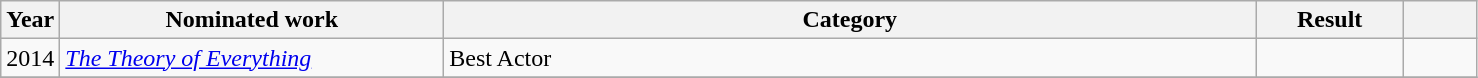<table class=wikitable>
<tr>
<th width=4%>Year</th>
<th width=26%>Nominated work</th>
<th width=55%>Category</th>
<th width=10%>Result</th>
<th width=5%></th>
</tr>
<tr>
<td>2014</td>
<td><em><a href='#'>The Theory of Everything</a></em></td>
<td>Best Actor</td>
<td></td>
<td></td>
</tr>
<tr>
</tr>
</table>
